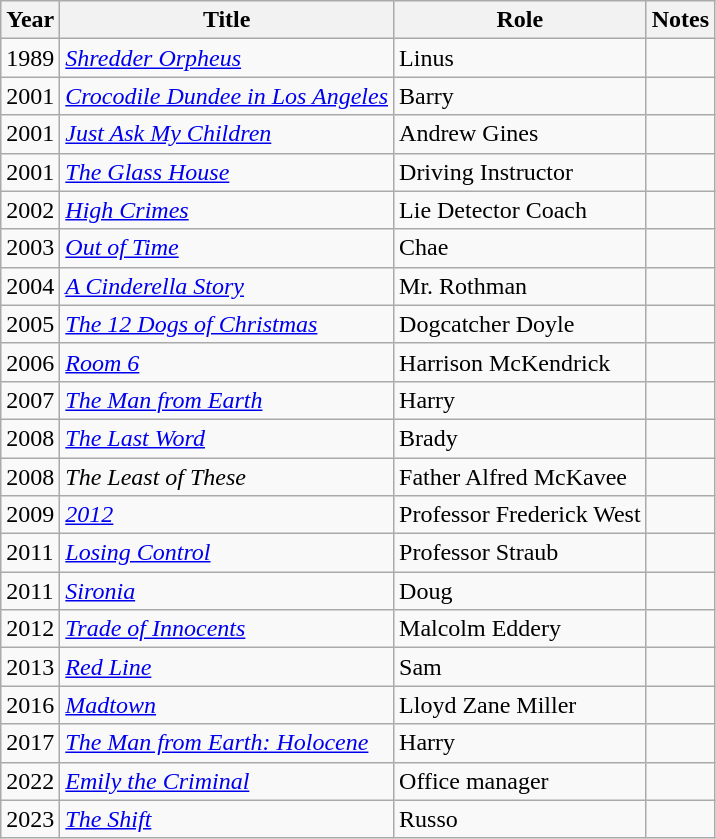<table class="wikitable sortable">
<tr>
<th>Year</th>
<th>Title</th>
<th>Role</th>
<th class="unsortable">Notes</th>
</tr>
<tr>
<td>1989</td>
<td><em><a href='#'>Shredder Orpheus</a></em></td>
<td>Linus</td>
<td></td>
</tr>
<tr>
<td>2001</td>
<td><em><a href='#'>Crocodile Dundee in Los Angeles</a></em></td>
<td>Barry</td>
<td></td>
</tr>
<tr>
<td>2001</td>
<td><em><a href='#'>Just Ask My Children</a></em></td>
<td>Andrew Gines</td>
<td></td>
</tr>
<tr>
<td>2001</td>
<td><em><a href='#'>The Glass House</a></em></td>
<td>Driving Instructor</td>
<td></td>
</tr>
<tr>
<td>2002</td>
<td><em><a href='#'>High Crimes</a></em></td>
<td>Lie Detector Coach</td>
<td></td>
</tr>
<tr>
<td>2003</td>
<td><em><a href='#'>Out of Time</a></em></td>
<td>Chae</td>
<td></td>
</tr>
<tr>
<td>2004</td>
<td><em><a href='#'>A Cinderella Story</a></em></td>
<td>Mr. Rothman</td>
<td></td>
</tr>
<tr>
<td>2005</td>
<td><em><a href='#'>The 12 Dogs of Christmas</a></em></td>
<td>Dogcatcher Doyle</td>
<td></td>
</tr>
<tr>
<td>2006</td>
<td><em><a href='#'>Room 6</a></em></td>
<td>Harrison McKendrick</td>
<td></td>
</tr>
<tr>
<td>2007</td>
<td><em><a href='#'>The Man from Earth</a></em></td>
<td>Harry</td>
<td></td>
</tr>
<tr>
<td>2008</td>
<td><em><a href='#'>The Last Word</a></em></td>
<td>Brady</td>
<td></td>
</tr>
<tr>
<td>2008</td>
<td><em>The Least of These</em></td>
<td>Father Alfred McKavee</td>
<td></td>
</tr>
<tr>
<td>2009</td>
<td><em><a href='#'>2012</a></em></td>
<td>Professor Frederick West</td>
<td></td>
</tr>
<tr>
<td>2011</td>
<td><em><a href='#'>Losing Control</a></em></td>
<td>Professor Straub</td>
<td></td>
</tr>
<tr>
<td>2011</td>
<td><em><a href='#'>Sironia</a></em></td>
<td>Doug</td>
<td></td>
</tr>
<tr>
<td>2012</td>
<td><em><a href='#'>Trade of Innocents</a></em></td>
<td>Malcolm Eddery</td>
<td></td>
</tr>
<tr>
<td>2013</td>
<td><em><a href='#'>Red Line</a></em></td>
<td>Sam</td>
<td></td>
</tr>
<tr>
<td>2016</td>
<td><em><a href='#'>Madtown</a></em></td>
<td>Lloyd Zane Miller</td>
<td></td>
</tr>
<tr>
<td>2017</td>
<td><em><a href='#'>The Man from Earth: Holocene</a></em></td>
<td>Harry</td>
<td></td>
</tr>
<tr>
<td>2022</td>
<td><em><a href='#'>Emily the Criminal</a></em></td>
<td>Office manager</td>
<td></td>
</tr>
<tr>
<td>2023</td>
<td><em><a href='#'>The Shift</a></em></td>
<td>Russo</td>
<td></td>
</tr>
</table>
